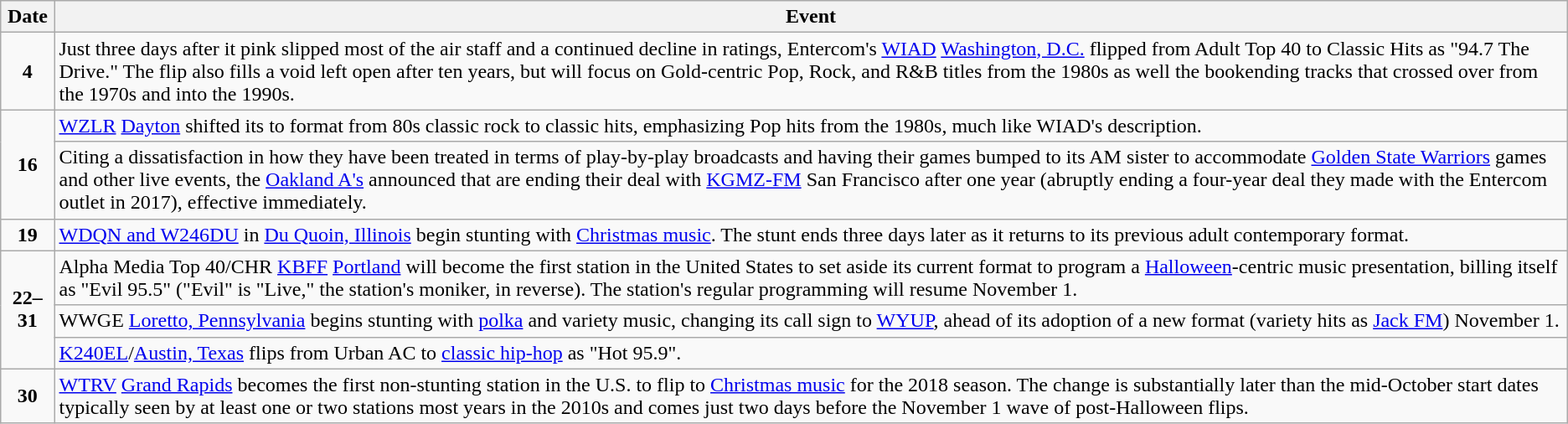<table class="wikitable">
<tr>
<th>Date</th>
<th>Event</th>
</tr>
<tr>
<td style="text-align:center;"><strong>4</strong></td>
<td>Just three days after it pink slipped most of the air staff and a continued decline in ratings, Entercom's <a href='#'>WIAD</a> <a href='#'>Washington, D.C.</a> flipped from Adult Top 40 to Classic Hits as "94.7 The Drive." The flip also fills a void left open after ten years, but will focus on Gold-centric Pop, Rock, and R&B titles from the 1980s as well the bookending tracks that crossed over from the 1970s and into the 1990s.</td>
</tr>
<tr>
<td style="text-align:center;" rowspan="2"><strong>16</strong></td>
<td><a href='#'>WZLR</a> <a href='#'>Dayton</a> shifted its to format from 80s classic rock to classic hits, emphasizing Pop hits from the 1980s, much like WIAD's description.</td>
</tr>
<tr>
<td>Citing a dissatisfaction in how they have been treated in terms of play-by-play broadcasts and having their games bumped to its AM sister to accommodate <a href='#'>Golden State Warriors</a> games and other live events, the <a href='#'>Oakland A's</a> announced that are ending their deal with <a href='#'>KGMZ-FM</a> San Francisco after one year (abruptly ending a four-year deal they made with the Entercom outlet in 2017), effective immediately.</td>
</tr>
<tr>
<td style="text-align:center;"><strong>19</strong></td>
<td><a href='#'>WDQN and W246DU</a> in <a href='#'>Du Quoin, Illinois</a> begin stunting with <a href='#'>Christmas music</a>. The stunt ends three days later as it returns to its previous adult contemporary format.</td>
</tr>
<tr>
<td style="text-align:center;" rowspan=3><strong>22–31</strong></td>
<td>Alpha Media Top 40/CHR <a href='#'>KBFF</a> <a href='#'>Portland</a> will become the first station in the United States to set aside its current format to program a <a href='#'>Halloween</a>-centric music presentation, billing itself as "Evil 95.5" ("Evil" is "Live," the station's moniker, in reverse). The station's regular programming will resume November 1.</td>
</tr>
<tr>
<td>WWGE <a href='#'>Loretto, Pennsylvania</a> begins stunting with <a href='#'>polka</a> and variety music, changing its call sign to <a href='#'>WYUP</a>, ahead of its adoption of a new format (variety hits as <a href='#'>Jack FM</a>) November 1.</td>
</tr>
<tr>
<td><a href='#'>K240EL</a>/<a href='#'>Austin, Texas</a> flips from Urban AC to <a href='#'>classic hip-hop</a> as "Hot 95.9".</td>
</tr>
<tr>
<td style="text-align:center;"><strong>30</strong></td>
<td><a href='#'>WTRV</a> <a href='#'>Grand Rapids</a> becomes the first non-stunting station in the U.S. to flip to <a href='#'>Christmas music</a> for the 2018 season. The change is substantially later than the mid-October start dates typically seen by at least one or two stations most years in the 2010s and comes just two days before the November 1 wave of post-Halloween flips.</td>
</tr>
</table>
